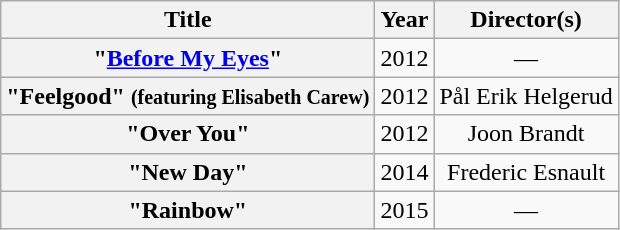<table class="wikitable plainrowheaders" style="text-align:center;" border="1">
<tr>
<th scope="col">Title</th>
<th scope="col">Year</th>
<th scope="col">Director(s)</th>
</tr>
<tr>
<th scope="row">"<a href='#'>Before My Eyes</a>"</th>
<td>2012</td>
<td rowspan="1">—</td>
</tr>
<tr>
<th scope="row">"Feelgood" <small>(featuring Elisabeth Carew)</small></th>
<td>2012</td>
<td rowspan="1">Pål Erik Helgerud</td>
</tr>
<tr>
<th scope="row">"Over You"</th>
<td>2012</td>
<td rowspan="1">Joon Brandt</td>
</tr>
<tr>
<th scope="row">"New Day"</th>
<td>2014</td>
<td rowspan="1">Frederic Esnault</td>
</tr>
<tr>
<th scope="row">"Rainbow"</th>
<td>2015</td>
<td rowspan="1">—</td>
</tr>
</table>
